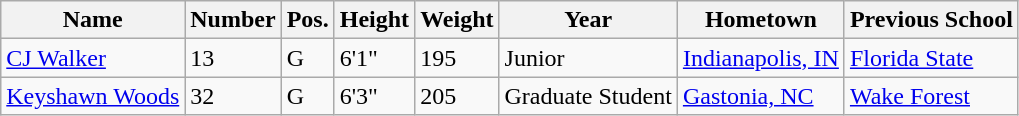<table class="wikitable sortable" border="1">
<tr>
<th>Name</th>
<th>Number</th>
<th>Pos.</th>
<th>Height</th>
<th>Weight</th>
<th>Year</th>
<th>Hometown</th>
<th class="unsortable">Previous School</th>
</tr>
<tr>
<td><a href='#'>CJ Walker</a></td>
<td>13</td>
<td>G</td>
<td>6'1"</td>
<td>195</td>
<td>Junior</td>
<td><a href='#'>Indianapolis, IN</a></td>
<td><a href='#'>Florida State</a></td>
</tr>
<tr>
<td><a href='#'>Keyshawn Woods</a></td>
<td>32</td>
<td>G</td>
<td>6'3"</td>
<td>205</td>
<td>Graduate Student</td>
<td><a href='#'>Gastonia, NC</a></td>
<td><a href='#'>Wake Forest</a></td>
</tr>
</table>
